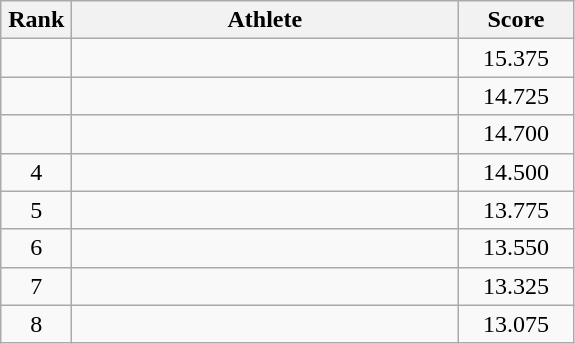<table class=wikitable style="text-align:center">
<tr>
<th width=40>Rank</th>
<th width=250>Athlete</th>
<th width=70>Score</th>
</tr>
<tr>
<td></td>
<td align=left></td>
<td>15.375</td>
</tr>
<tr>
<td></td>
<td align=left></td>
<td>14.725</td>
</tr>
<tr>
<td></td>
<td align=left></td>
<td>14.700</td>
</tr>
<tr>
<td>4</td>
<td align=left></td>
<td>14.500</td>
</tr>
<tr>
<td>5</td>
<td align=left></td>
<td>13.775</td>
</tr>
<tr>
<td>6</td>
<td align=left></td>
<td>13.550</td>
</tr>
<tr>
<td>7</td>
<td align=left></td>
<td>13.325</td>
</tr>
<tr>
<td>8</td>
<td align=left></td>
<td>13.075</td>
</tr>
</table>
